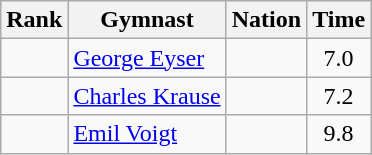<table class="wikitable sortable" style="text-align:center">
<tr>
<th>Rank</th>
<th>Gymnast</th>
<th>Nation</th>
<th>Time</th>
</tr>
<tr>
<td></td>
<td align=left><a href='#'>George Eyser</a></td>
<td align=left></td>
<td>7.0</td>
</tr>
<tr>
<td></td>
<td align=left><a href='#'>Charles Krause</a></td>
<td align=left></td>
<td>7.2</td>
</tr>
<tr>
<td></td>
<td align=left><a href='#'>Emil Voigt</a></td>
<td align=left></td>
<td>9.8</td>
</tr>
</table>
